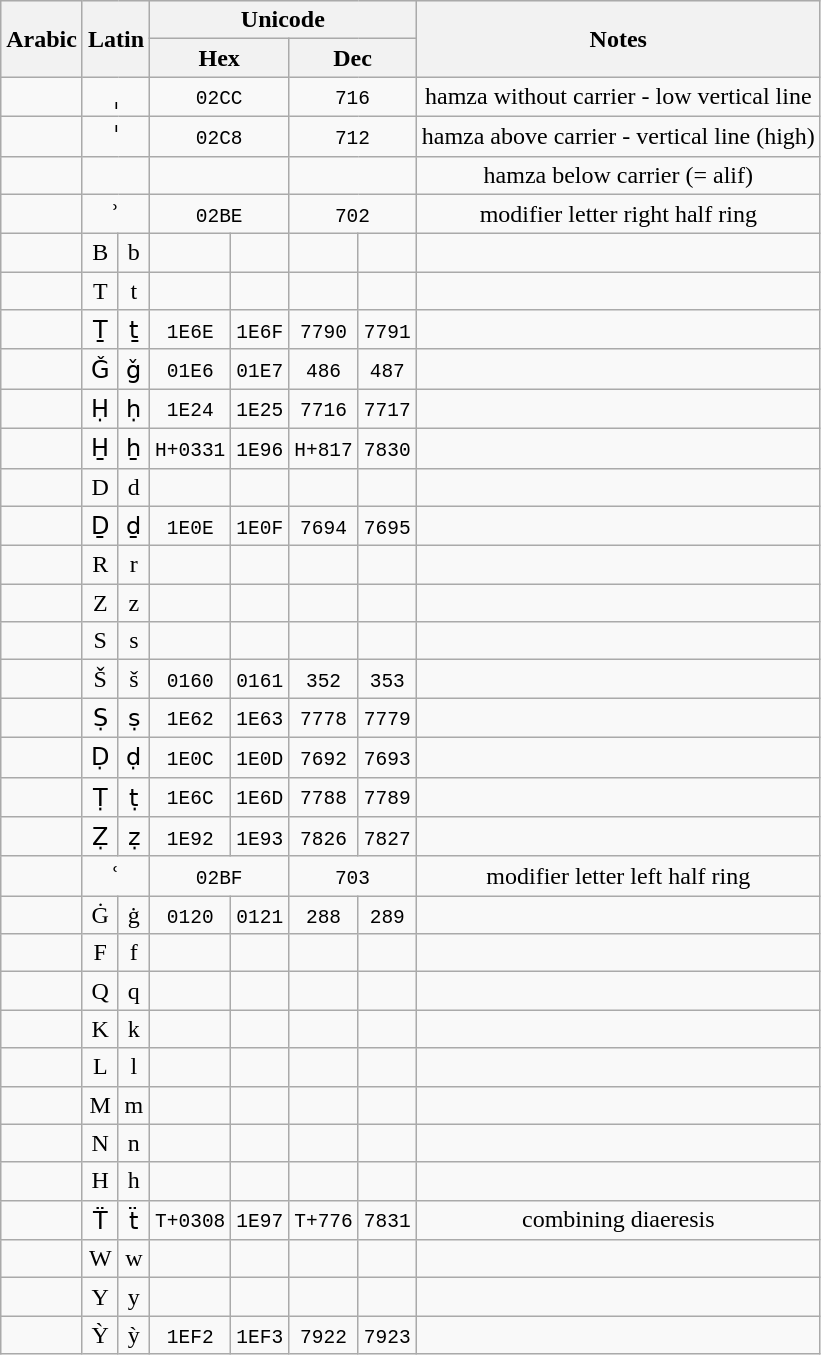<table class="wikitable" style="border:1px solid #666;vertical-align:baseline;border-collapse:collapse;text-align:center;">
<tr style="background:#eee;">
<th rowspan="2">Arabic</th>
<th colspan="2" rowspan="2">Latin</th>
<th colspan="4">Unicode</th>
<th rowspan="2">Notes</th>
</tr>
<tr style="background:#eee;">
<th colspan="2">Hex</th>
<th colspan="2">Dec</th>
</tr>
<tr>
<td></td>
<td colspan="2">ˌ</td>
<td colspan="2"><code>02CC</code></td>
<td colspan="2"><code>716</code></td>
<td>hamza without carrier - low vertical line</td>
</tr>
<tr>
<td></td>
<td colspan="2">ˈ</td>
<td colspan="2"><code>02C8</code></td>
<td colspan="2"><code>712</code></td>
<td>hamza above carrier - vertical line (high)</td>
</tr>
<tr>
<td></td>
<td colspan="2"></td>
<td colspan="2"></td>
<td colspan="2"></td>
<td>hamza below carrier (= alif)</td>
</tr>
<tr>
<td></td>
<td colspan="2">ʾ</td>
<td colspan="2"><code>02BE</code></td>
<td colspan="2"><code>702</code></td>
<td>modifier letter right half ring</td>
</tr>
<tr>
<td></td>
<td>B</td>
<td>b</td>
<td></td>
<td></td>
<td></td>
<td></td>
<td></td>
</tr>
<tr>
<td></td>
<td>T</td>
<td>t</td>
<td></td>
<td></td>
<td></td>
<td></td>
<td></td>
</tr>
<tr>
<td></td>
<td>Ṯ</td>
<td>ṯ</td>
<td><code>1E6E</code></td>
<td><code>1E6F</code></td>
<td><code>7790</code></td>
<td><code>7791</code></td>
<td></td>
</tr>
<tr>
<td></td>
<td>Ǧ</td>
<td>ǧ</td>
<td><code>01E6</code></td>
<td><code>01E7</code></td>
<td><code>486</code></td>
<td><code>487</code></td>
<td></td>
</tr>
<tr>
<td></td>
<td>Ḥ</td>
<td>ḥ</td>
<td><code>1E24</code></td>
<td><code>1E25</code></td>
<td><code>7716</code></td>
<td><code>7717</code></td>
<td></td>
</tr>
<tr>
<td></td>
<td>H̱</td>
<td>ẖ</td>
<td><code>H+0331</code></td>
<td><code>1E96</code></td>
<td><code>H+817</code></td>
<td><code>7830</code></td>
<td></td>
</tr>
<tr>
<td></td>
<td>D</td>
<td>d</td>
<td></td>
<td></td>
<td></td>
<td></td>
<td></td>
</tr>
<tr>
<td></td>
<td>Ḏ</td>
<td>ḏ</td>
<td><code>1E0E</code></td>
<td><code>1E0F</code></td>
<td><code>7694</code></td>
<td><code>7695</code></td>
<td></td>
</tr>
<tr>
<td></td>
<td>R</td>
<td>r</td>
<td></td>
<td></td>
<td></td>
<td></td>
<td></td>
</tr>
<tr>
<td></td>
<td>Z</td>
<td>z</td>
<td></td>
<td></td>
<td></td>
<td></td>
<td></td>
</tr>
<tr>
<td></td>
<td>S</td>
<td>s</td>
<td></td>
<td></td>
<td></td>
<td></td>
<td></td>
</tr>
<tr>
<td></td>
<td>Š</td>
<td>š</td>
<td><code>0160</code></td>
<td><code>0161</code></td>
<td><code>352</code></td>
<td><code>353</code></td>
<td></td>
</tr>
<tr>
<td></td>
<td>Ṣ</td>
<td>ṣ</td>
<td><code>1E62</code></td>
<td><code>1E63</code></td>
<td><code>7778</code></td>
<td><code>7779</code></td>
<td></td>
</tr>
<tr>
<td></td>
<td>Ḍ</td>
<td>ḍ</td>
<td><code>1E0C</code></td>
<td><code>1E0D</code></td>
<td><code>7692</code></td>
<td><code>7693</code></td>
<td></td>
</tr>
<tr>
<td></td>
<td>Ṭ</td>
<td>ṭ</td>
<td><code>1E6C</code></td>
<td><code>1E6D</code></td>
<td><code>7788</code></td>
<td><code>7789</code></td>
<td></td>
</tr>
<tr>
<td></td>
<td>Ẓ</td>
<td>ẓ</td>
<td><code>1E92</code></td>
<td><code>1E93</code></td>
<td><code>7826</code></td>
<td><code>7827</code></td>
<td></td>
</tr>
<tr>
<td></td>
<td colspan="2">ʿ</td>
<td colspan="2"><code>02BF</code></td>
<td colspan="2"><code>703</code></td>
<td>modifier letter left half ring</td>
</tr>
<tr>
<td></td>
<td>Ġ</td>
<td>ġ</td>
<td><code>0120</code></td>
<td><code>0121</code></td>
<td><code>288</code></td>
<td><code>289</code></td>
<td></td>
</tr>
<tr>
<td></td>
<td>F</td>
<td>f</td>
<td></td>
<td></td>
<td></td>
<td></td>
<td></td>
</tr>
<tr>
<td></td>
<td>Q</td>
<td>q</td>
<td></td>
<td></td>
<td></td>
<td></td>
<td></td>
</tr>
<tr>
<td></td>
<td>K</td>
<td>k</td>
<td></td>
<td></td>
<td></td>
<td></td>
<td></td>
</tr>
<tr>
<td></td>
<td>L</td>
<td>l</td>
<td></td>
<td></td>
<td></td>
<td></td>
<td></td>
</tr>
<tr>
<td></td>
<td>M</td>
<td>m</td>
<td></td>
<td></td>
<td></td>
<td></td>
<td></td>
</tr>
<tr>
<td></td>
<td>N</td>
<td>n</td>
<td></td>
<td></td>
<td></td>
<td></td>
<td></td>
</tr>
<tr>
<td></td>
<td>H</td>
<td>h</td>
<td></td>
<td></td>
<td></td>
<td></td>
<td></td>
</tr>
<tr>
<td></td>
<td>T̈</td>
<td>ẗ</td>
<td><code>T+0308</code></td>
<td><code>1E97</code></td>
<td><code>T+776</code></td>
<td><code>7831</code></td>
<td>combining diaeresis</td>
</tr>
<tr>
<td></td>
<td>W</td>
<td>w</td>
<td></td>
<td></td>
<td></td>
<td></td>
<td></td>
</tr>
<tr>
<td></td>
<td>Y</td>
<td>y</td>
<td></td>
<td></td>
<td></td>
<td></td>
<td></td>
</tr>
<tr>
<td></td>
<td>Ỳ</td>
<td>ỳ</td>
<td><code>1EF2</code></td>
<td><code>1EF3</code></td>
<td><code>7922</code></td>
<td><code>7923</code></td>
<td></td>
</tr>
</table>
